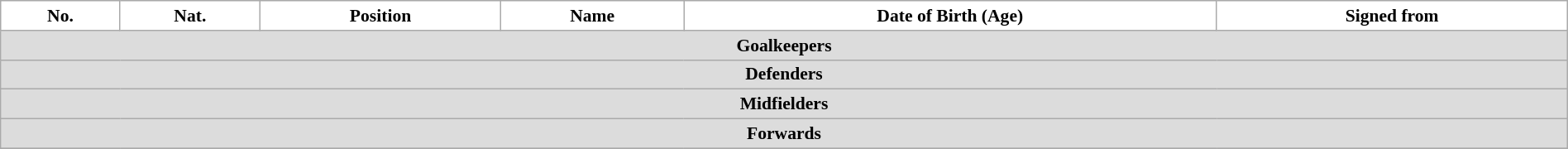<table class="wikitable" style="text-align:center; font-size:90%; width:100%">
<tr>
<th style="background:white; color:black; text-align:center;">No.</th>
<th style="background:white; color:black; text-align:center;">Nat.</th>
<th style="background:white; color:black; text-align:center;">Position</th>
<th style="background:white; color:black; text-align:center;">Name</th>
<th style="background:white; color:black; text-align:center;">Date of Birth (Age)</th>
<th style="background:white; color:black; text-align:center;">Signed from</th>
</tr>
<tr>
<th colspan=10 style="background:#DCDCDC; text-align:center;">Goalkeepers</th>
</tr>
<tr>
<th colspan=10 style="background:#DCDCDC; text-align:center;">Defenders</th>
</tr>
<tr>
<th colspan=10 style="background:#DCDCDC; text-align:center;">Midfielders</th>
</tr>
<tr>
<th colspan=10 style="background:#DCDCDC; text-align:center;">Forwards</th>
</tr>
<tr>
</tr>
</table>
